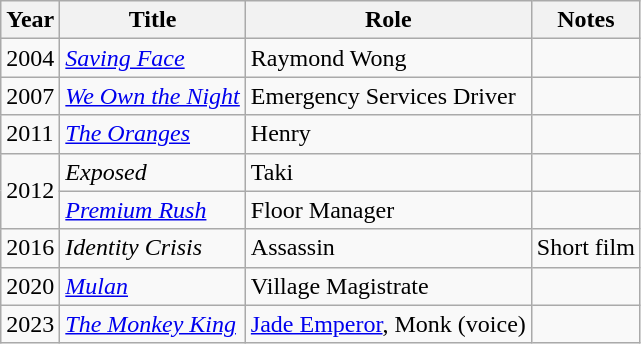<table class="wikitable">
<tr>
<th>Year</th>
<th>Title</th>
<th>Role</th>
<th>Notes</th>
</tr>
<tr>
<td>2004</td>
<td><em><a href='#'>Saving Face</a></em></td>
<td>Raymond Wong</td>
<td></td>
</tr>
<tr>
<td>2007</td>
<td><em><a href='#'>We Own the Night</a></em></td>
<td>Emergency Services Driver</td>
<td></td>
</tr>
<tr>
<td>2011</td>
<td><em><a href='#'>The Oranges</a></em></td>
<td>Henry</td>
<td></td>
</tr>
<tr>
<td rowspan = "2">2012</td>
<td><em>Exposed</em></td>
<td>Taki</td>
<td></td>
</tr>
<tr>
<td><em><a href='#'>Premium Rush</a></em></td>
<td>Floor Manager</td>
<td></td>
</tr>
<tr>
<td>2016</td>
<td><em>Identity Crisis</em></td>
<td>Assassin</td>
<td>Short film</td>
</tr>
<tr>
<td>2020</td>
<td><em><a href='#'>Mulan</a></em></td>
<td>Village Magistrate</td>
<td></td>
</tr>
<tr>
<td>2023</td>
<td><em><a href='#'>The Monkey King</a></em></td>
<td><a href='#'>Jade Emperor</a>, Monk (voice)</td>
<td></td>
</tr>
</table>
